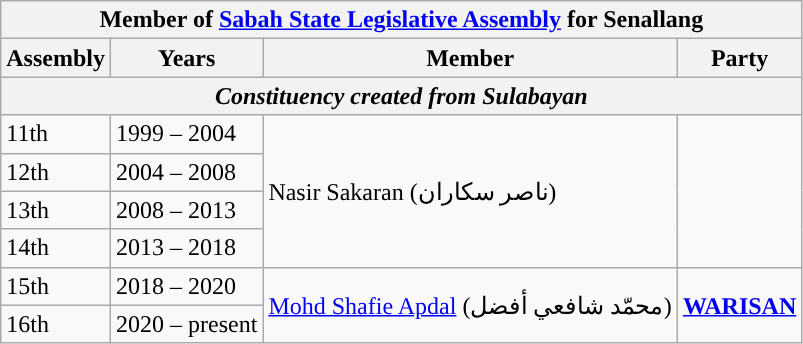<table class="wikitable">
<tr>
<th colspan="4">Member of <a href='#'>Sabah State Legislative Assembly</a> for Senallang</th>
</tr>
<tr>
<th>Assembly</th>
<th>Years</th>
<th>Member</th>
<th>Party</th>
</tr>
<tr>
<th colspan="4" align="center"><em>Constituency created from Sulabayan</em></th>
</tr>
<tr>
<td>11th</td>
<td>1999 – 2004</td>
<td rowspan="4">Nasir Sakaran (ناصر سكاران)</td>
<td rowspan=4></td>
</tr>
<tr>
<td>12th</td>
<td>2004 – 2008</td>
</tr>
<tr>
<td>13th</td>
<td>2008 – 2013</td>
</tr>
<tr>
<td>14th</td>
<td>2013 – 2018</td>
</tr>
<tr>
<td>15th</td>
<td>2018 – 2020</td>
<td rowspan="2"><a href='#'>Mohd Shafie Apdal</a> (محمّد شافعي أفضل)</td>
<td rowspan=2><strong><a href='#'>WARISAN</a></strong></td>
</tr>
<tr>
<td>16th</td>
<td>2020 – present</td>
</tr>
</table>
